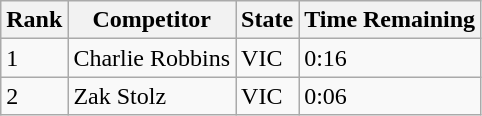<table class="wikitable sortable mw-collapsible">
<tr>
<th>Rank</th>
<th>Competitor</th>
<th>State</th>
<th>Time Remaining</th>
</tr>
<tr>
<td>1</td>
<td>Charlie Robbins</td>
<td>VIC</td>
<td>0:16</td>
</tr>
<tr>
<td>2</td>
<td>Zak Stolz</td>
<td>VIC</td>
<td>0:06</td>
</tr>
</table>
